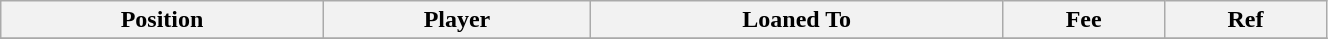<table class="wikitable sortable" style="width:70%; text-align:center; font-size:100%; text-align:left;">
<tr>
<th><strong>Position</strong></th>
<th><strong>Player</strong></th>
<th><strong>Loaned To</strong></th>
<th><strong>Fee</strong></th>
<th><strong>Ref</strong></th>
</tr>
<tr>
</tr>
</table>
